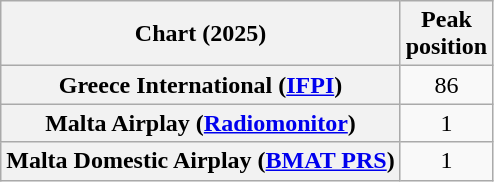<table class="wikitable sortable plainrowheaders" style="text-align:center">
<tr>
<th scope="col">Chart (2025)</th>
<th scope="col">Peak<br>position</th>
</tr>
<tr>
<th scope="row">Greece International (<a href='#'>IFPI</a>)</th>
<td>86</td>
</tr>
<tr>
<th scope="row">Malta Airplay (<a href='#'>Radiomonitor</a>)</th>
<td>1</td>
</tr>
<tr>
<th scope="row">Malta Domestic Airplay (<a href='#'>BMAT PRS</a>)</th>
<td>1</td>
</tr>
</table>
